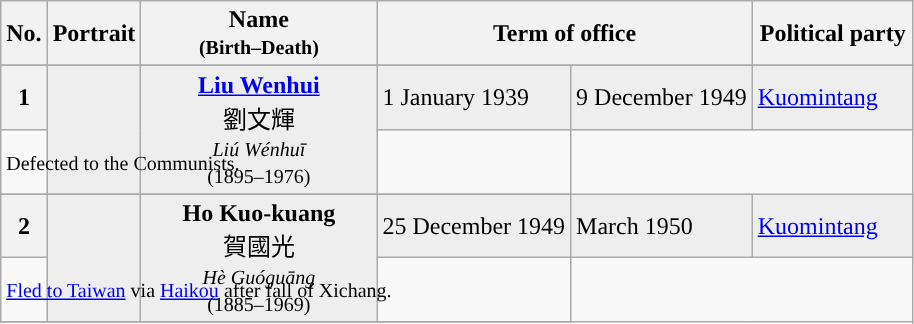<table class="wikitable">
<tr ->
<th>No.</th>
<th>Portrait</th>
<th width=150px>Name<br><small>(Birth–Death)</small></th>
<th colspan=2 width=200px>Term of office</th>
<th width=100px>Political party</th>
</tr>
<tr ->
</tr>
<tr - bgcolor=#EEEEEE>
<th style="background:">1</th>
<td rowspan=2 align=center></td>
<td rowspan=2 align=center><strong><a href='#'>Liu Wenhui</a></strong><br><span>劉文輝</span><br><small><em>Liú Wénhuī</em><br>(1895–1976)</small></td>
<td>1 January 1939</td>
<td>9 December 1949</td>
<td><a href='#'>Kuomintang</a></td>
</tr>
<tr>
<td colspan=4><small>Defected to the Communists.</small></td>
</tr>
<tr ->
</tr>
<tr - bgcolor=#EEEEEE>
<th style="background:">2</th>
<td rowspan=2 align=center></td>
<td rowspan=2 align=center><strong>Ho Kuo-kuang</strong><br><span>賀國光</span><br><small><em>Hè Guóguāng</em><br>(1885–1969)</small></td>
<td>25 December 1949</td>
<td>March 1950</td>
<td><a href='#'>Kuomintang</a></td>
</tr>
<tr>
<td colspan=4><small><a href='#'>Fled to Taiwan</a> via <a href='#'>Haikou</a> after fall of Xichang.</small></td>
</tr>
<tr ->
</tr>
</table>
